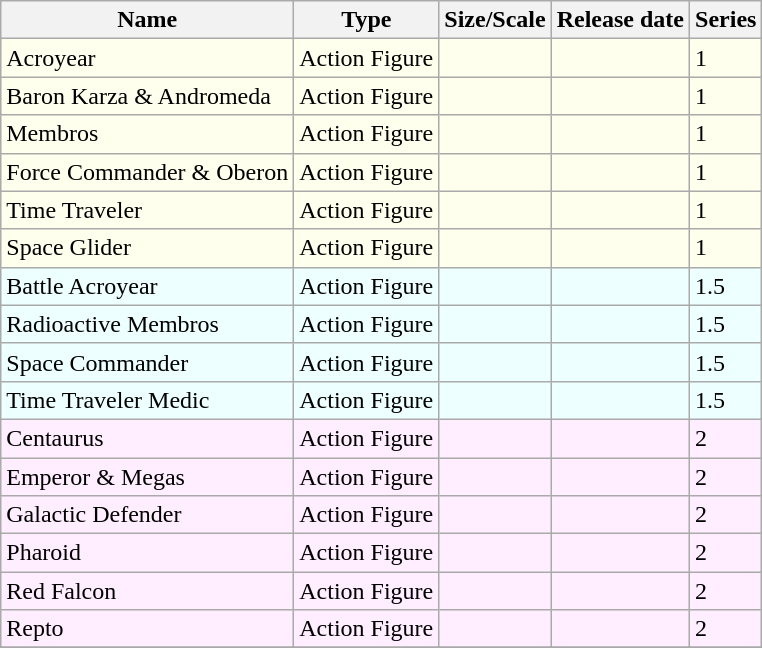<table class="wikitable collapsible sortable">
<tr>
<th>Name</th>
<th>Type</th>
<th>Size/Scale</th>
<th>Release date</th>
<th>Series</th>
</tr>
<tr bgcolor="#ffffee">
<td>Acroyear</td>
<td>Action Figure</td>
<td></td>
<td></td>
<td>1</td>
</tr>
<tr bgcolor="#ffffee">
<td>Baron Karza & Andromeda</td>
<td>Action Figure</td>
<td></td>
<td></td>
<td>1</td>
</tr>
<tr bgcolor="#ffffee">
<td>Membros</td>
<td>Action Figure</td>
<td></td>
<td></td>
<td>1</td>
</tr>
<tr bgcolor="#ffffee">
<td>Force Commander & Oberon</td>
<td>Action Figure</td>
<td></td>
<td></td>
<td>1</td>
</tr>
<tr bgcolor="#ffffee">
<td>Time Traveler</td>
<td>Action Figure</td>
<td></td>
<td></td>
<td>1</td>
</tr>
<tr bgcolor="#ffffee">
<td>Space Glider</td>
<td>Action Figure</td>
<td></td>
<td></td>
<td>1</td>
</tr>
<tr bgcolor="#eeffff">
<td>Battle Acroyear</td>
<td>Action Figure</td>
<td></td>
<td></td>
<td>1.5</td>
</tr>
<tr bgcolor="#eeffff">
<td>Radioactive Membros</td>
<td>Action Figure</td>
<td></td>
<td></td>
<td>1.5</td>
</tr>
<tr bgcolor="#eeffff">
<td>Space Commander</td>
<td>Action Figure</td>
<td></td>
<td></td>
<td>1.5</td>
</tr>
<tr bgcolor="#eeffff">
<td>Time Traveler Medic</td>
<td>Action Figure</td>
<td></td>
<td></td>
<td>1.5</td>
</tr>
<tr bgcolor="#ffeeff">
<td>Centaurus</td>
<td>Action Figure</td>
<td></td>
<td></td>
<td>2</td>
</tr>
<tr bgcolor="#ffeeff">
<td>Emperor & Megas</td>
<td>Action Figure</td>
<td></td>
<td></td>
<td>2</td>
</tr>
<tr bgcolor="#ffeeff">
<td>Galactic Defender</td>
<td>Action Figure</td>
<td></td>
<td></td>
<td>2</td>
</tr>
<tr bgcolor="#ffeeff">
<td>Pharoid</td>
<td>Action Figure</td>
<td></td>
<td></td>
<td>2</td>
</tr>
<tr bgcolor="#ffeeff">
<td>Red Falcon</td>
<td>Action Figure</td>
<td></td>
<td></td>
<td>2</td>
</tr>
<tr bgcolor="#ffeeff">
<td>Repto</td>
<td>Action Figure</td>
<td></td>
<td></td>
<td>2</td>
</tr>
<tr>
</tr>
</table>
